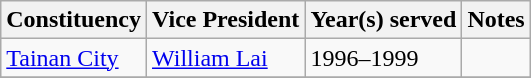<table class="wikitable">
<tr>
<th>Constituency</th>
<th>Vice President</th>
<th>Year(s) served</th>
<th>Notes</th>
</tr>
<tr>
<td><a href='#'>Tainan City</a></td>
<td><a href='#'>William Lai</a></td>
<td>1996–1999</td>
<td></td>
</tr>
<tr>
</tr>
</table>
